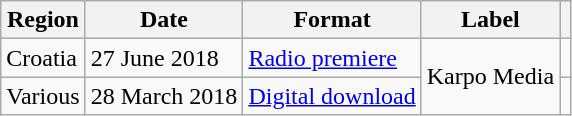<table class=wikitable>
<tr>
<th>Region</th>
<th>Date</th>
<th>Format</th>
<th>Label</th>
<th></th>
</tr>
<tr>
<td>Croatia</td>
<td>27 June 2018</td>
<td><a href='#'>Radio premiere</a></td>
<td rowspan="2">Karpo Media</td>
<td></td>
</tr>
<tr>
<td>Various</td>
<td>28 March 2018</td>
<td><a href='#'>Digital download</a></td>
<td></td>
</tr>
</table>
